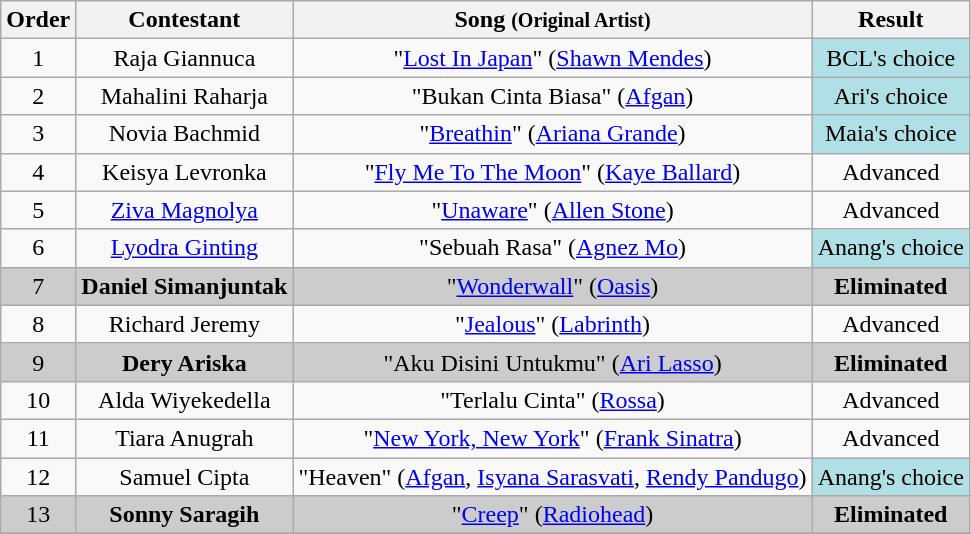<table class="wikitable" style="text-align:center;">
<tr>
<th>Order</th>
<th>Contestant</th>
<th>Song <small>(Original Artist)</small></th>
<th>Result</th>
</tr>
<tr>
<td>1</td>
<td>Raja Giannuca</td>
<td>"<a href='#'>Lost In Japan</a>" (<a href='#'>Shawn Mendes</a>)</td>
<td style="background:#B0E0E6;">BCL's choice</td>
</tr>
<tr>
<td>2</td>
<td>Mahalini Raharja</td>
<td>"Bukan Cinta Biasa" (<a href='#'>Afgan</a>)</td>
<td style="background:#B0E0E6;">Ari's choice</td>
</tr>
<tr>
<td>3</td>
<td>Novia Bachmid</td>
<td>"<a href='#'>Breathin</a>" (<a href='#'>Ariana Grande</a>)</td>
<td style="background:#B0E0E6;">Maia's choice</td>
</tr>
<tr>
<td>4</td>
<td>Keisya Levronka</td>
<td>"<a href='#'>Fly Me To The Moon</a>" (<a href='#'>Kaye Ballard</a>)</td>
<td>Advanced</td>
</tr>
<tr>
<td>5</td>
<td><a href='#'>Ziva Magnolya</a></td>
<td>"<a href='#'>Unaware</a>" (<a href='#'>Allen Stone</a>)</td>
<td>Advanced</td>
</tr>
<tr>
<td>6</td>
<td><a href='#'>Lyodra Ginting</a></td>
<td>"Sebuah Rasa" (<a href='#'>Agnez Mo</a>)</td>
<td style="background:#B0E0E6;">Anang's choice</td>
</tr>
<tr style="background:#ccc;">
<td>7</td>
<td><strong>Daniel Simanjuntak</strong></td>
<td>"<a href='#'>Wonderwall</a>" (<a href='#'>Oasis</a>)</td>
<td><strong>Eliminated</strong></td>
</tr>
<tr>
<td>8</td>
<td>Richard Jeremy</td>
<td>"<a href='#'>Jealous</a>" (<a href='#'>Labrinth</a>)</td>
<td>Advanced</td>
</tr>
<tr style="background:#ccc;">
<td>9</td>
<td><strong>Dery Ariska</strong></td>
<td>"Aku Disini Untukmu" (<a href='#'>Ari Lasso</a>)</td>
<td><strong>Eliminated</strong></td>
</tr>
<tr>
<td>10</td>
<td>Alda Wiyekedella</td>
<td>"Terlalu Cinta" (<a href='#'>Rossa</a>)</td>
<td>Advanced</td>
</tr>
<tr>
<td>11</td>
<td>Tiara Anugrah</td>
<td>"<a href='#'>New York, New York</a>" (<a href='#'>Frank Sinatra</a>)</td>
<td>Advanced</td>
</tr>
<tr>
<td>12</td>
<td>Samuel Cipta</td>
<td>"Heaven" (<a href='#'>Afgan</a>, <a href='#'>Isyana Sarasvati</a>, <a href='#'>Rendy Pandugo</a>)</td>
<td style="background:#B0E0E6;">Anang's choice</td>
</tr>
<tr style="background:#ccc;">
<td>13</td>
<td><strong>Sonny Saragih</strong></td>
<td>"<a href='#'>Creep</a>" (<a href='#'>Radiohead</a>)</td>
<td><strong>Eliminated</strong></td>
</tr>
<tr>
</tr>
</table>
